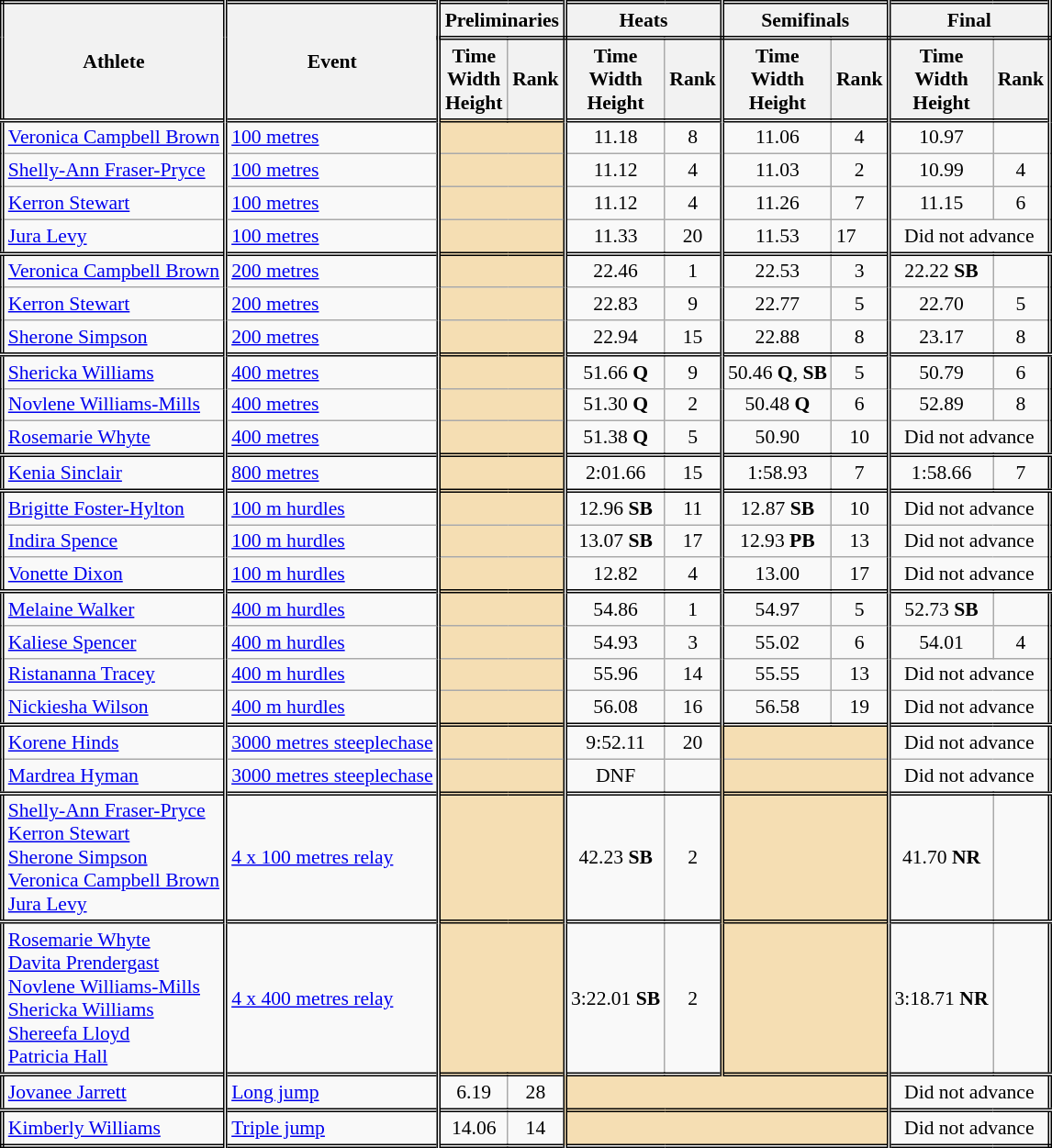<table class=wikitable style="font-size:90%; border: double;">
<tr>
<th rowspan="2" style="border-right:double">Athlete</th>
<th rowspan="2" style="border-right:double">Event</th>
<th colspan="2" style="border-right:double; border-bottom:double;">Preliminaries</th>
<th colspan="2" style="border-right:double; border-bottom:double;">Heats</th>
<th colspan="2" style="border-right:double; border-bottom:double;">Semifinals</th>
<th colspan="2" style="border-right:double; border-bottom:double;">Final</th>
</tr>
<tr>
<th>Time<br>Width<br>Height</th>
<th style="border-right:double">Rank</th>
<th>Time<br>Width<br>Height</th>
<th style="border-right:double">Rank</th>
<th>Time<br>Width<br>Height</th>
<th style="border-right:double">Rank</th>
<th>Time<br>Width<br>Height</th>
<th style="border-right:double">Rank</th>
</tr>
<tr style="border-top: double;">
<td style="border-right:double"><a href='#'>Veronica Campbell Brown</a></td>
<td style="border-right:double"><a href='#'>100 metres</a></td>
<td style="border-right:double" colspan= 2 bgcolor="wheat"></td>
<td align=center>11.18</td>
<td style="border-right:double" align=center>8</td>
<td align=center>11.06</td>
<td align=center style="border-right:double">4</td>
<td align=center>10.97</td>
<td align=center></td>
</tr>
<tr>
<td style="border-right:double"><a href='#'>Shelly-Ann Fraser-Pryce</a></td>
<td style="border-right:double"><a href='#'>100 metres</a></td>
<td style="border-right:double" colspan= 2 bgcolor="wheat"></td>
<td align=center>11.12</td>
<td style="border-right:double" align=center>4</td>
<td align=center>11.03</td>
<td align=center style="border-right:double">2</td>
<td align=center>10.99</td>
<td align=center>4</td>
</tr>
<tr>
<td style="border-right:double"><a href='#'>Kerron Stewart</a></td>
<td style="border-right:double"><a href='#'>100 metres</a></td>
<td style="border-right:double" colspan= 2 bgcolor="wheat"></td>
<td align=center>11.12</td>
<td style="border-right:double" align=center>4</td>
<td align=center>11.26</td>
<td align=center style="border-right:double">7</td>
<td align=center>11.15</td>
<td align=center>6</td>
</tr>
<tr>
<td style="border-right:double"><a href='#'>Jura Levy</a></td>
<td style="border-right:double"><a href='#'>100 metres</a></td>
<td style="border-right:double" colspan= 2 bgcolor="wheat"></td>
<td align=center>11.33</td>
<td align=center style="border-right:double" align=center>20</td>
<td align=center>11.53</td>
<td style="border-right:double">17</td>
<td colspan="2" align=center>Did not advance</td>
</tr>
<tr style="border-top: double;">
<td style="border-right:double"><a href='#'>Veronica Campbell Brown</a></td>
<td style="border-right:double"><a href='#'>200 metres</a></td>
<td style="border-right:double" colspan= 2 bgcolor="wheat"></td>
<td align=center>22.46</td>
<td align=center style="border-right:double">1</td>
<td align=center>22.53</td>
<td align=center style="border-right:double">3</td>
<td align=center>22.22 <strong>SB</strong></td>
<td align=center></td>
</tr>
<tr>
<td style="border-right:double"><a href='#'>Kerron Stewart</a></td>
<td style="border-right:double"><a href='#'>200 metres</a></td>
<td style="border-right:double" colspan= 2 bgcolor="wheat"></td>
<td align=center>22.83</td>
<td align=center style="border-right:double">9</td>
<td align=center>22.77</td>
<td align=center style="border-right:double">5</td>
<td align=center>22.70</td>
<td align=center>5</td>
</tr>
<tr>
<td style="border-right:double"><a href='#'>Sherone Simpson</a></td>
<td style="border-right:double"><a href='#'>200 metres</a></td>
<td style="border-right:double" colspan= 2 bgcolor="wheat"></td>
<td align=center>22.94</td>
<td align=center style="border-right:double">15</td>
<td align=center>22.88</td>
<td align=center style="border-right:double">8</td>
<td align=center>23.17</td>
<td align=center>8</td>
</tr>
<tr style="border-top: double;">
<td style="border-right:double"><a href='#'>Shericka Williams</a></td>
<td style="border-right:double"><a href='#'>400 metres</a></td>
<td style="border-right:double" colspan= 2 bgcolor="wheat"></td>
<td align=center>51.66 <strong>Q</strong></td>
<td align=center style="border-right:double">9</td>
<td align=center>50.46 <strong>Q</strong>, <strong>SB</strong></td>
<td align=center style="border-right:double">5</td>
<td align=center>50.79</td>
<td align=center>6</td>
</tr>
<tr>
<td style="border-right:double"><a href='#'>Novlene Williams-Mills</a></td>
<td style="border-right:double"><a href='#'>400 metres</a></td>
<td style="border-right:double" colspan= 2 bgcolor="wheat"></td>
<td align=center>51.30 <strong>Q</strong></td>
<td align=center style="border-right:double">2</td>
<td align=center>50.48 <strong>Q</strong></td>
<td align=center style="border-right:double">6</td>
<td align=center>52.89</td>
<td align=center>8</td>
</tr>
<tr>
<td style="border-right:double"><a href='#'>Rosemarie Whyte</a></td>
<td style="border-right:double"><a href='#'>400 metres</a></td>
<td style="border-right:double" colspan= 2 bgcolor="wheat"></td>
<td align=center>51.38 <strong>Q</strong></td>
<td align=center style="border-right:double">5</td>
<td align=center>50.90</td>
<td align=center style="border-right:double">10</td>
<td colspan="2" align=center>Did not advance</td>
</tr>
<tr style="border-top: double;">
<td style="border-right:double"><a href='#'>Kenia Sinclair</a></td>
<td style="border-right:double"><a href='#'>800 metres</a></td>
<td style="border-right:double" colspan= 2 bgcolor="wheat"></td>
<td align=center>2:01.66</td>
<td align=center style="border-right:double">15</td>
<td align=center>1:58.93</td>
<td align=center style="border-right:double">7</td>
<td align=center>1:58.66</td>
<td align=center>7</td>
</tr>
<tr style="border-top: double;">
<td style="border-right:double"><a href='#'>Brigitte Foster-Hylton</a></td>
<td style="border-right:double"><a href='#'>100 m hurdles</a></td>
<td style="border-right:double" colspan= 2 bgcolor="wheat"></td>
<td align=center>12.96 <strong>SB</strong></td>
<td align=center style="border-right:double">11</td>
<td align=center>12.87 <strong>SB</strong></td>
<td align=center style="border-right:double">10</td>
<td colspan="2" align=center>Did not advance</td>
</tr>
<tr>
<td style="border-right:double"><a href='#'>Indira Spence</a></td>
<td style="border-right:double"><a href='#'>100 m hurdles</a></td>
<td style="border-right:double" colspan= 2 bgcolor="wheat"></td>
<td align=center>13.07 <strong>SB</strong></td>
<td align=center style="border-right:double">17</td>
<td align=center>12.93 <strong>PB</strong></td>
<td align=center style="border-right:double">13</td>
<td colspan="2" align=center>Did not advance</td>
</tr>
<tr>
<td style="border-right:double"><a href='#'>Vonette Dixon</a></td>
<td style="border-right:double"><a href='#'>100 m hurdles</a></td>
<td style="border-right:double" colspan= 2 bgcolor="wheat"></td>
<td align=center>12.82</td>
<td align=center style="border-right:double">4</td>
<td align=center>13.00</td>
<td align=center style="border-right:double">17</td>
<td colspan="2" align=center>Did not advance</td>
</tr>
<tr style="border-top: double;">
<td style="border-right:double"><a href='#'>Melaine Walker</a></td>
<td style="border-right:double"><a href='#'>400 m hurdles</a></td>
<td style="border-right:double" colspan= 2 bgcolor="wheat"></td>
<td align=center>54.86</td>
<td align=center style="border-right:double">1</td>
<td align=center>54.97</td>
<td align=center style="border-right:double">5</td>
<td align=center>52.73 <strong>SB</strong></td>
<td align=center></td>
</tr>
<tr>
<td style="border-right:double"><a href='#'>Kaliese Spencer</a></td>
<td style="border-right:double"><a href='#'>400 m hurdles</a></td>
<td style="border-right:double" colspan= 2 bgcolor="wheat"></td>
<td align=center>54.93</td>
<td align=center style="border-right:double">3</td>
<td align=center>55.02</td>
<td align=center style="border-right:double">6</td>
<td align=center>54.01</td>
<td align=center>4</td>
</tr>
<tr>
<td style="border-right:double"><a href='#'>Ristananna Tracey</a></td>
<td style="border-right:double"><a href='#'>400 m hurdles</a></td>
<td style="border-right:double" colspan= 2 bgcolor="wheat"></td>
<td align=center>55.96</td>
<td align=center style="border-right:double">14</td>
<td align=center>55.55</td>
<td align=center style="border-right:double">13</td>
<td colspan="2" align=center>Did not advance</td>
</tr>
<tr>
<td style="border-right:double"><a href='#'>Nickiesha Wilson</a></td>
<td style="border-right:double"><a href='#'>400 m hurdles</a></td>
<td style="border-right:double" colspan= 2 bgcolor="wheat"></td>
<td align=center>56.08</td>
<td align=center style="border-right:double">16</td>
<td align=center>56.58</td>
<td align=center style="border-right:double">19</td>
<td colspan="2" align=center>Did not advance</td>
</tr>
<tr style="border-top: double;">
<td style="border-right:double"><a href='#'>Korene Hinds</a></td>
<td style="border-right:double"><a href='#'>3000 metres steeplechase</a></td>
<td style="border-right:double" colspan= 2 bgcolor="wheat"></td>
<td align=center>9:52.11</td>
<td align=center style="border-right:double">20</td>
<td style="border-right:double" colspan= 2 bgcolor="wheat"></td>
<td align=center colspan= 2>Did not advance</td>
</tr>
<tr>
<td style="border-right:double"><a href='#'>Mardrea Hyman</a></td>
<td style="border-right:double"><a href='#'>3000 metres steeplechase</a></td>
<td style="border-right:double" colspan= 2 bgcolor="wheat"></td>
<td align=center>DNF</td>
<td align=center style="border-right:double"></td>
<td style="border-right:double" colspan= 2 bgcolor="wheat"></td>
<td align=center colspan= 2>Did not advance</td>
</tr>
<tr style="border-top: double;">
<td style="border-right:double"><a href='#'>Shelly-Ann Fraser-Pryce</a><br><a href='#'>Kerron Stewart</a><br><a href='#'>Sherone Simpson</a><br><a href='#'>Veronica Campbell Brown</a><br><a href='#'>Jura Levy</a><br></td>
<td style="border-right:double"><a href='#'>4 x 100 metres relay</a></td>
<td style="border-right:double" colspan= 2 bgcolor="wheat"></td>
<td align=center>42.23  <strong>SB</strong></td>
<td align=center style="border-right:double">2</td>
<td style="border-right:double" colspan= 2 bgcolor="wheat"></td>
<td align=center>41.70 <strong>NR</strong></td>
<td align=center></td>
</tr>
<tr style="border-top: double;">
<td style="border-right:double"><a href='#'>Rosemarie Whyte</a><br><a href='#'>Davita Prendergast</a><br><a href='#'>Novlene Williams-Mills</a><br><a href='#'>Shericka Williams</a><br><a href='#'>Shereefa Lloyd</a><br><a href='#'>Patricia Hall</a><br></td>
<td style="border-right:double"><a href='#'>4 x 400 metres relay</a></td>
<td style="border-right:double" colspan= 2 bgcolor="wheat"></td>
<td align=center>3:22.01 <strong>SB</strong></td>
<td align=center style="border-right:double">2</td>
<td style="border-right:double" colspan= 2 bgcolor="wheat"></td>
<td align=center>3:18.71 <strong>NR</strong></td>
<td align=center></td>
</tr>
<tr style="border-top: double;">
<td style="border-right:double"><a href='#'>Jovanee Jarrett</a></td>
<td style="border-right:double"><a href='#'>Long jump</a></td>
<td align=center>6.19</td>
<td align=center style="border-right:double">28</td>
<td style="border-right:double" colspan= 4 bgcolor="wheat"></td>
<td align=center colspan= 2>Did not advance</td>
</tr>
<tr style="border-top: double;">
<td style="border-right:double"><a href='#'>Kimberly Williams</a></td>
<td style="border-right:double"><a href='#'>Triple jump</a></td>
<td align=center>14.06</td>
<td align=center style="border-right:double">14</td>
<td style="border-right:double" colspan= 4 bgcolor="wheat"></td>
<td colspan="2" align=center>Did not advance</td>
</tr>
</table>
